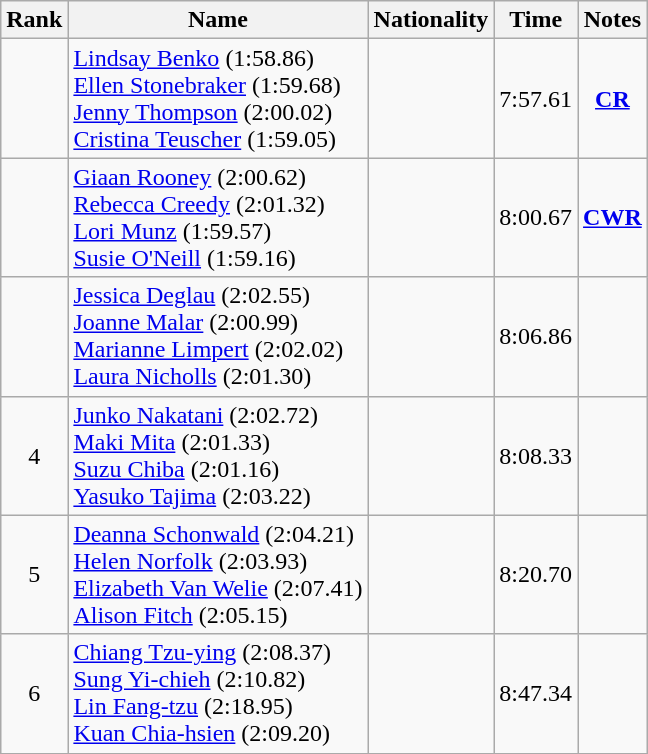<table class="wikitable sortable" style="text-align:center">
<tr>
<th>Rank</th>
<th>Name</th>
<th>Nationality</th>
<th>Time</th>
<th>Notes</th>
</tr>
<tr>
<td></td>
<td align=left><a href='#'>Lindsay Benko</a> (1:58.86) <br> <a href='#'>Ellen Stonebraker</a> (1:59.68) <br> <a href='#'>Jenny Thompson</a> (2:00.02) <br> <a href='#'>Cristina Teuscher</a> (1:59.05)</td>
<td align=left></td>
<td>7:57.61</td>
<td><strong><a href='#'>CR</a></strong></td>
</tr>
<tr>
<td></td>
<td align=left><a href='#'>Giaan Rooney</a> (2:00.62) <br> <a href='#'>Rebecca Creedy</a> (2:01.32) <br> <a href='#'>Lori Munz</a> (1:59.57) <br> <a href='#'>Susie O'Neill</a> (1:59.16)</td>
<td align=left></td>
<td>8:00.67</td>
<td><strong><a href='#'>CWR</a></strong></td>
</tr>
<tr>
<td></td>
<td align=left><a href='#'>Jessica Deglau</a> (2:02.55) <br> <a href='#'>Joanne Malar</a> (2:00.99) <br> <a href='#'>Marianne Limpert</a> (2:02.02) <br> <a href='#'>Laura Nicholls</a> (2:01.30)</td>
<td align=left></td>
<td>8:06.86</td>
<td></td>
</tr>
<tr>
<td>4</td>
<td align=left><a href='#'>Junko Nakatani</a> (2:02.72) <br> <a href='#'>Maki Mita</a> (2:01.33) <br> <a href='#'>Suzu Chiba</a> (2:01.16) <br> <a href='#'>Yasuko Tajima</a> (2:03.22)</td>
<td align=left></td>
<td>8:08.33</td>
<td></td>
</tr>
<tr>
<td>5</td>
<td align=left><a href='#'>Deanna Schonwald</a> (2:04.21) <br> <a href='#'>Helen Norfolk</a> (2:03.93) <br> <a href='#'>Elizabeth Van Welie</a> (2:07.41) <br> <a href='#'>Alison Fitch</a> (2:05.15)</td>
<td align=left></td>
<td>8:20.70</td>
<td></td>
</tr>
<tr>
<td>6</td>
<td align=left><a href='#'>Chiang Tzu-ying</a> (2:08.37) <br> <a href='#'>Sung Yi-chieh</a> (2:10.82) <br> <a href='#'>Lin Fang-tzu</a> (2:18.95) <br> <a href='#'>Kuan Chia-hsien</a> (2:09.20)</td>
<td align=left></td>
<td>8:47.34</td>
<td></td>
</tr>
</table>
